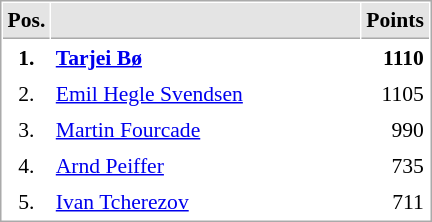<table cellspacing="1" cellpadding="3" style="border:1px solid #AAAAAA;font-size:90%">
<tr bgcolor="#E4E4E4">
<th style="border-bottom:1px solid #AAAAAA" width=10>Pos.</th>
<th style="border-bottom:1px solid #AAAAAA" width=200></th>
<th style="border-bottom:1px solid #AAAAAA" width=20>Points</th>
</tr>
<tr>
<td align="center"><strong>1.</strong></td>
<td> <strong><a href='#'>Tarjei Bø</a></strong></td>
<td align="right"><strong>1110</strong></td>
</tr>
<tr>
<td align="center">2.</td>
<td> <a href='#'>Emil Hegle Svendsen</a></td>
<td align="right">1105</td>
</tr>
<tr>
<td align="center">3.</td>
<td> <a href='#'>Martin Fourcade</a></td>
<td align="right">990</td>
</tr>
<tr>
<td align="center">4.</td>
<td> <a href='#'>Arnd Peiffer</a></td>
<td align="right">735</td>
</tr>
<tr>
<td align="center">5.</td>
<td> <a href='#'>Ivan Tcherezov</a></td>
<td align="right">711</td>
</tr>
</table>
